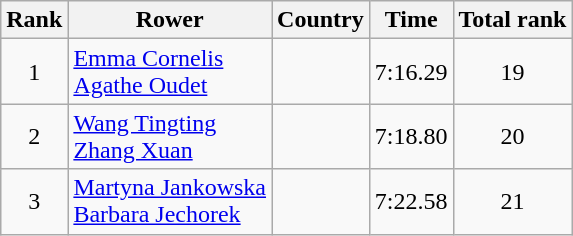<table class="wikitable" style="text-align:center">
<tr>
<th>Rank</th>
<th>Rower</th>
<th>Country</th>
<th>Time</th>
<th>Total rank</th>
</tr>
<tr>
<td>1</td>
<td align="left"><a href='#'>Emma Cornelis</a><br><a href='#'>Agathe Oudet</a></td>
<td align="left"></td>
<td>7:16.29</td>
<td>19</td>
</tr>
<tr>
<td>2</td>
<td align="left"><a href='#'>Wang Tingting</a><br><a href='#'>Zhang Xuan</a></td>
<td align="left"></td>
<td>7:18.80</td>
<td>20</td>
</tr>
<tr>
<td>3</td>
<td align="left"><a href='#'>Martyna Jankowska</a><br><a href='#'>Barbara Jechorek</a></td>
<td align="left"></td>
<td>7:22.58</td>
<td>21</td>
</tr>
</table>
